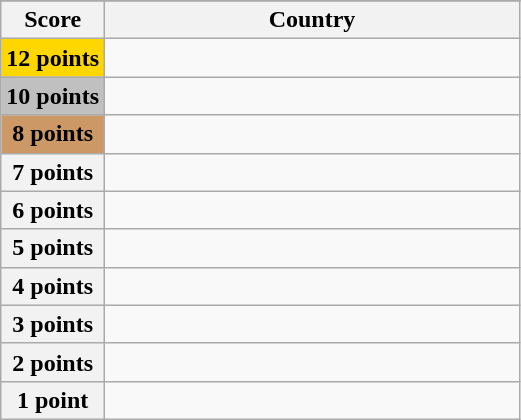<table class="wikitable">
<tr>
</tr>
<tr>
<th scope="col" width="20%">Score</th>
<th scope="col">Country</th>
</tr>
<tr>
<th scope="row" style="background:gold">12 points</th>
<td></td>
</tr>
<tr>
<th scope="row" style="background:silver">10 points</th>
<td></td>
</tr>
<tr>
<th scope="row" style="background:#CC9966">8 points</th>
<td></td>
</tr>
<tr>
<th scope="row">7 points</th>
<td></td>
</tr>
<tr>
<th scope="row">6 points</th>
<td></td>
</tr>
<tr>
<th scope="row">5 points</th>
<td></td>
</tr>
<tr>
<th scope="row">4 points</th>
<td></td>
</tr>
<tr>
<th scope="row">3 points</th>
<td></td>
</tr>
<tr>
<th scope="row">2 points</th>
<td></td>
</tr>
<tr>
<th scope="row">1 point</th>
<td></td>
</tr>
</table>
